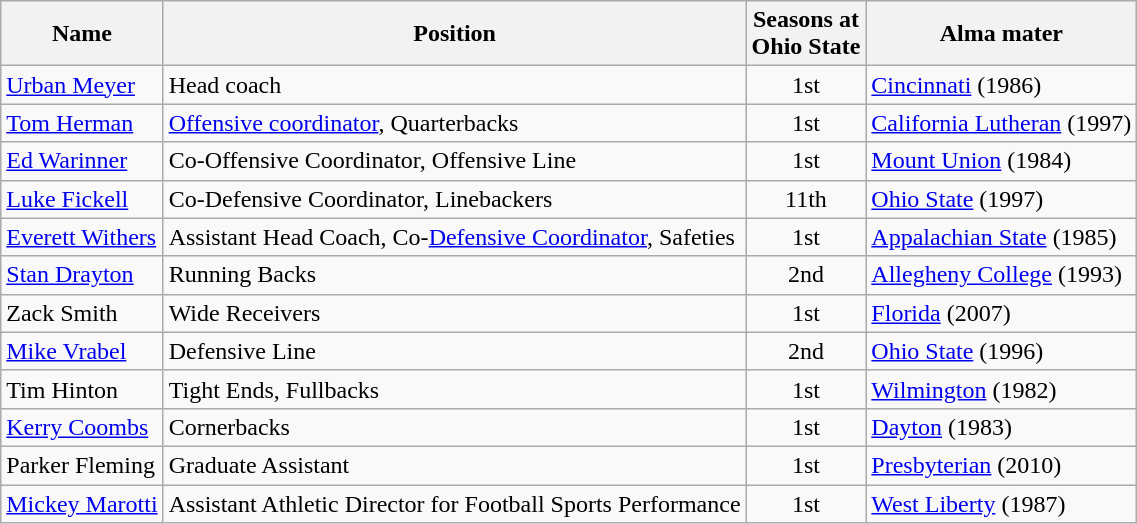<table class="wikitable">
<tr>
<th>Name</th>
<th>Position</th>
<th>Seasons at<br>Ohio State</th>
<th>Alma mater</th>
</tr>
<tr align="left">
<td><a href='#'>Urban Meyer</a></td>
<td>Head coach</td>
<td - align="center">1st</td>
<td><a href='#'>Cincinnati</a> (1986)</td>
</tr>
<tr align="left">
<td><a href='#'>Tom Herman</a></td>
<td><a href='#'>Offensive coordinator</a>, Quarterbacks</td>
<td - align="center">1st</td>
<td><a href='#'>California Lutheran</a> (1997)</td>
</tr>
<tr align="left">
<td><a href='#'>Ed Warinner</a></td>
<td>Co-Offensive Coordinator, Offensive Line</td>
<td - align="center">1st</td>
<td><a href='#'>Mount Union</a> (1984)</td>
</tr>
<tr align="left">
<td><a href='#'>Luke Fickell</a></td>
<td>Co-Defensive Coordinator, Linebackers</td>
<td - align="center">11th</td>
<td><a href='#'>Ohio State</a> (1997)</td>
</tr>
<tr align="left">
<td><a href='#'>Everett Withers</a></td>
<td>Assistant Head Coach, Co-<a href='#'>Defensive Coordinator</a>, Safeties</td>
<td - align="center">1st</td>
<td><a href='#'>Appalachian State</a> (1985)</td>
</tr>
<tr align="left">
<td><a href='#'>Stan Drayton</a></td>
<td>Running Backs</td>
<td - align="center">2nd</td>
<td><a href='#'>Allegheny College</a> (1993)</td>
</tr>
<tr align="left">
<td>Zack Smith</td>
<td>Wide Receivers</td>
<td - align="center">1st</td>
<td><a href='#'>Florida</a> (2007)</td>
</tr>
<tr align="left">
<td><a href='#'>Mike Vrabel</a></td>
<td>Defensive Line</td>
<td - align="center">2nd</td>
<td><a href='#'>Ohio State</a> (1996)</td>
</tr>
<tr align="left">
<td>Tim Hinton</td>
<td>Tight Ends, Fullbacks</td>
<td - align="center">1st</td>
<td><a href='#'>Wilmington</a> (1982)</td>
</tr>
<tr align="left">
<td><a href='#'>Kerry Coombs</a></td>
<td>Cornerbacks</td>
<td - align="center">1st</td>
<td><a href='#'>Dayton</a> (1983)</td>
</tr>
<tr align="left">
<td>Parker Fleming</td>
<td>Graduate Assistant</td>
<td - align="center">1st</td>
<td><a href='#'>Presbyterian</a> (2010)</td>
</tr>
<tr align="left">
<td><a href='#'>Mickey Marotti</a></td>
<td>Assistant Athletic Director for Football Sports Performance</td>
<td - align="center">1st</td>
<td><a href='#'>West Liberty</a> (1987)</td>
</tr>
</table>
